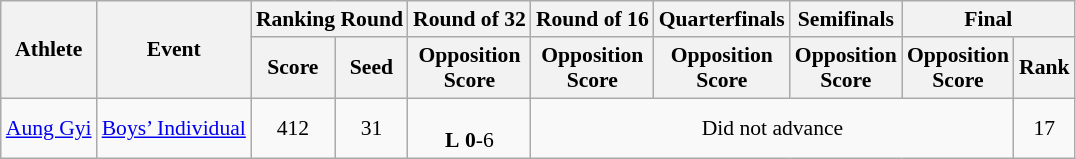<table class="wikitable" border="1" style="font-size:90%">
<tr>
<th rowspan=2>Athlete</th>
<th rowspan=2>Event</th>
<th colspan=2>Ranking Round</th>
<th>Round of 32</th>
<th>Round of 16</th>
<th>Quarterfinals</th>
<th>Semifinals</th>
<th colspan=2>Final</th>
</tr>
<tr>
<th>Score</th>
<th>Seed</th>
<th>Opposition<br>Score</th>
<th>Opposition<br>Score</th>
<th>Opposition<br>Score</th>
<th>Opposition<br>Score</th>
<th>Opposition<br>Score</th>
<th>Rank</th>
</tr>
<tr>
<td><a href='#'>Aung Gyi</a></td>
<td><a href='#'>Boys’ Individual</a></td>
<td align=center>412</td>
<td align=center>31</td>
<td align=center> <br> <strong>L</strong> <strong>0</strong>-6</td>
<td colspan=4 align=center>Did not advance</td>
<td align=center>17</td>
</tr>
</table>
